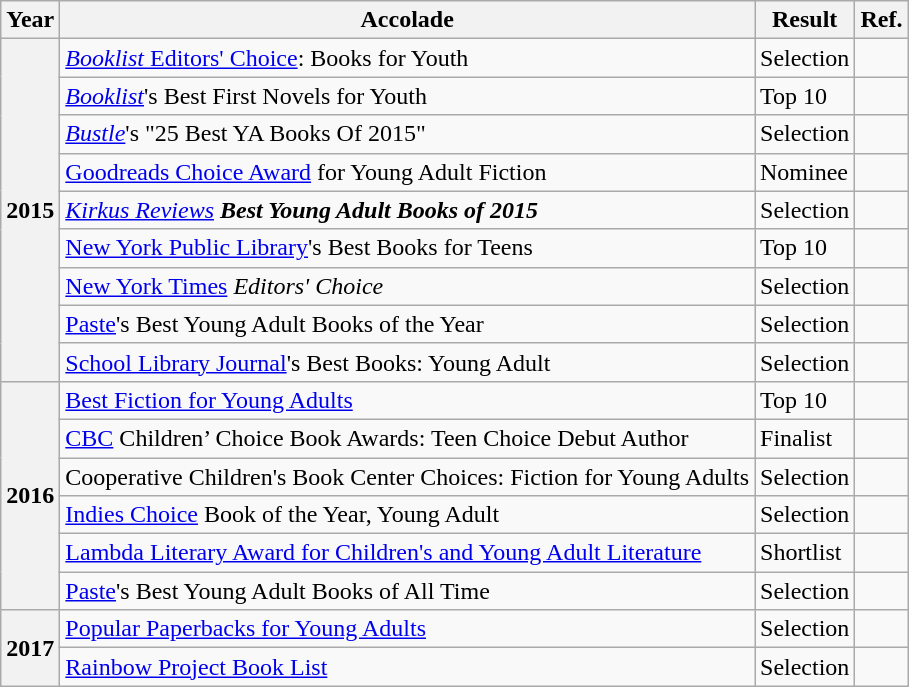<table class="wikitable sortable">
<tr>
<th>Year</th>
<th>Accolade</th>
<th>Result</th>
<th>Ref.</th>
</tr>
<tr>
<th rowspan="9">2015</th>
<td><a href='#'><em>Booklist</em> Editors' Choice</a>: Books for Youth</td>
<td>Selection</td>
<td></td>
</tr>
<tr>
<td><em><a href='#'>Booklist</a></em>'s Best First Novels for Youth</td>
<td>Top 10</td>
<td></td>
</tr>
<tr>
<td><em><a href='#'>Bustle</a></em>'s "25 Best YA Books Of 2015"</td>
<td>Selection</td>
<td></td>
</tr>
<tr>
<td><a href='#'>Goodreads Choice Award</a> for Young Adult Fiction</td>
<td>Nominee</td>
<td></td>
</tr>
<tr>
<td><em><a href='#'>Kirkus Reviews</a><strong> Best Young Adult Books of 2015</td>
<td>Selection</td>
<td></td>
</tr>
<tr>
<td><a href='#'>New York Public Library</a>'s Best Books for Teens</td>
<td>Top 10</td>
<td></td>
</tr>
<tr>
<td></em><a href='#'>New York Times</a><em> Editors' Choice</td>
<td>Selection</td>
<td></td>
</tr>
<tr>
<td><a href='#'>Paste</a>'s Best Young Adult Books of the Year</td>
<td>Selection</td>
<td></td>
</tr>
<tr>
<td><a href='#'>School Library Journal</a>'s Best Books: Young Adult</td>
<td>Selection</td>
<td></td>
</tr>
<tr>
<th rowspan="6">2016</th>
<td><a href='#'>Best Fiction for Young Adults</a></td>
<td>Top 10</td>
<td></td>
</tr>
<tr>
<td><a href='#'>CBC</a> Children’ Choice Book Awards: Teen Choice Debut Author</td>
<td>Finalist</td>
<td></td>
</tr>
<tr>
<td>Cooperative Children's Book Center Choices: Fiction for Young Adults</td>
<td>Selection</td>
<td></td>
</tr>
<tr>
<td><a href='#'>Indies Choice</a> Book of the Year, Young Adult</td>
<td>Selection</td>
<td></td>
</tr>
<tr>
<td><a href='#'>Lambda Literary Award for Children's and Young Adult Literature</a></td>
<td>Shortlist</td>
<td></td>
</tr>
<tr>
<td><a href='#'>Paste</a>'s Best Young Adult Books of All Time</td>
<td>Selection</td>
<td></td>
</tr>
<tr>
<th rowspan="2">2017</th>
<td><a href='#'>Popular Paperbacks for Young Adults</a></td>
<td>Selection</td>
<td></td>
</tr>
<tr>
<td><a href='#'>Rainbow Project Book List</a></td>
<td>Selection</td>
<td></td>
</tr>
</table>
